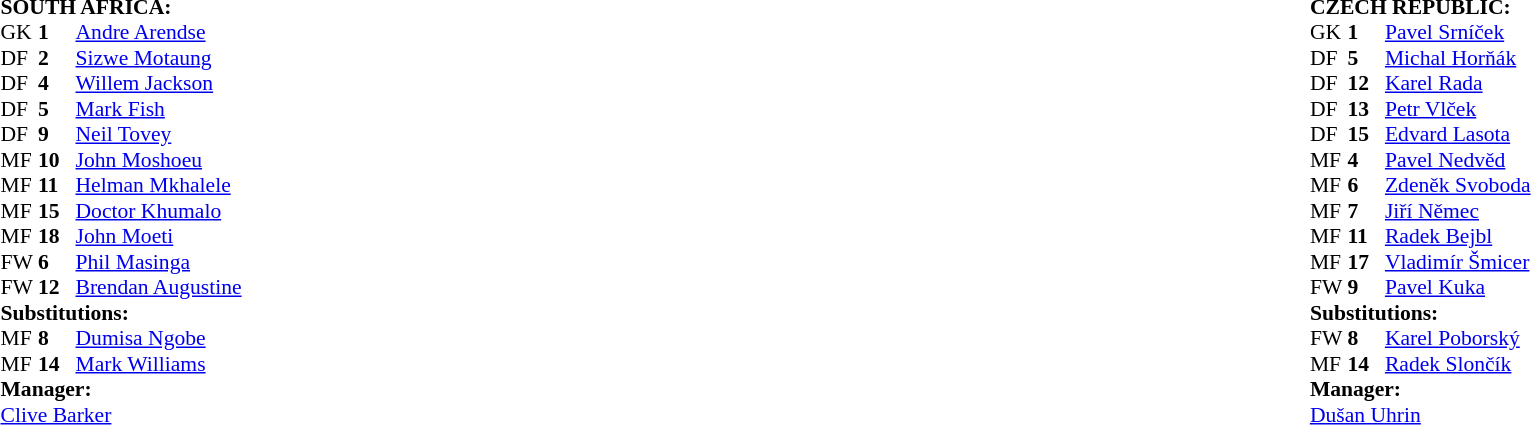<table width="100%">
<tr>
<td valign="top" width="50%"><br><table style="font-size: 90%" cellspacing="0" cellpadding="0">
<tr>
<td colspan=4><br><strong>SOUTH AFRICA:</strong></td>
</tr>
<tr>
<th width=25></th>
<th width=25></th>
</tr>
<tr>
<td>GK</td>
<td><strong>1</strong></td>
<td><a href='#'>Andre Arendse</a></td>
</tr>
<tr>
<td>DF</td>
<td><strong>2</strong></td>
<td><a href='#'>Sizwe Motaung</a></td>
</tr>
<tr>
<td>DF</td>
<td><strong>4</strong></td>
<td><a href='#'>Willem Jackson</a></td>
</tr>
<tr>
<td>DF</td>
<td><strong>5</strong></td>
<td><a href='#'>Mark Fish</a></td>
</tr>
<tr>
<td>DF</td>
<td><strong>9</strong></td>
<td><a href='#'>Neil Tovey</a></td>
</tr>
<tr>
<td>MF</td>
<td><strong>10</strong></td>
<td><a href='#'>John Moshoeu</a></td>
</tr>
<tr>
<td>MF</td>
<td><strong>11</strong></td>
<td><a href='#'>Helman Mkhalele</a></td>
</tr>
<tr>
<td>MF</td>
<td><strong>15</strong></td>
<td><a href='#'>Doctor Khumalo</a></td>
<td></td>
<td></td>
</tr>
<tr>
<td>MF</td>
<td><strong>18</strong></td>
<td><a href='#'>John Moeti</a></td>
</tr>
<tr>
<td>FW</td>
<td><strong>6</strong></td>
<td><a href='#'>Phil Masinga</a></td>
<td></td>
</tr>
<tr>
<td>FW</td>
<td><strong>12</strong></td>
<td><a href='#'>Brendan Augustine</a></td>
<td></td>
<td></td>
</tr>
<tr>
<td colspan=3><strong>Substitutions:</strong></td>
</tr>
<tr>
<td>MF</td>
<td><strong>8</strong></td>
<td><a href='#'>Dumisa Ngobe</a></td>
<td></td>
<td></td>
</tr>
<tr>
<td>MF</td>
<td><strong>14</strong></td>
<td><a href='#'>Mark Williams</a></td>
<td></td>
<td></td>
</tr>
<tr>
<td colspan=3><strong>Manager:</strong></td>
</tr>
<tr>
<td colspan="4"><a href='#'>Clive Barker</a></td>
</tr>
</table>
</td>
<td valign="top"></td>
<td valign="top"></td>
<td valign="top" width="50%"><br><table style="font-size: 90%" cellspacing="0" cellpadding="0" align="center">
<tr>
<td colspan=4><br><strong>CZECH REPUBLIC:</strong></td>
</tr>
<tr>
<th width=25></th>
<th width=25></th>
</tr>
<tr>
<td>GK</td>
<td><strong>1</strong></td>
<td><a href='#'>Pavel Srníček</a></td>
</tr>
<tr>
<td>DF</td>
<td><strong>5</strong></td>
<td><a href='#'>Michal Horňák</a></td>
</tr>
<tr>
<td>DF</td>
<td><strong>12</strong></td>
<td><a href='#'>Karel Rada</a></td>
</tr>
<tr>
<td>DF</td>
<td><strong>13</strong></td>
<td><a href='#'>Petr Vlček</a></td>
<td></td>
</tr>
<tr>
<td>DF</td>
<td><strong>15</strong></td>
<td><a href='#'>Edvard Lasota</a></td>
</tr>
<tr>
<td>MF</td>
<td><strong>4</strong></td>
<td><a href='#'>Pavel Nedvěd</a></td>
</tr>
<tr>
<td>MF</td>
<td><strong>6</strong></td>
<td><a href='#'>Zdeněk Svoboda</a></td>
</tr>
<tr>
<td>MF</td>
<td><strong>7</strong></td>
<td><a href='#'>Jiří Němec</a></td>
<td></td>
</tr>
<tr>
<td>MF</td>
<td><strong>11</strong></td>
<td><a href='#'>Radek Bejbl</a></td>
</tr>
<tr>
<td>MF</td>
<td><strong>17</strong></td>
<td><a href='#'>Vladimír Šmicer</a></td>
<td></td>
<td></td>
</tr>
<tr>
<td>FW</td>
<td><strong>9</strong></td>
<td><a href='#'>Pavel Kuka</a></td>
<td></td>
<td></td>
</tr>
<tr>
<td colspan=3><strong>Substitutions:</strong></td>
</tr>
<tr>
<td>FW</td>
<td><strong>8</strong></td>
<td><a href='#'>Karel Poborský</a></td>
<td></td>
<td></td>
</tr>
<tr>
<td>MF</td>
<td><strong>14</strong></td>
<td><a href='#'>Radek Slončík</a></td>
<td></td>
<td></td>
</tr>
<tr>
<td colspan=3><strong>Manager:</strong></td>
</tr>
<tr>
<td colspan=3><a href='#'>Dušan Uhrin</a></td>
</tr>
</table>
</td>
</tr>
</table>
